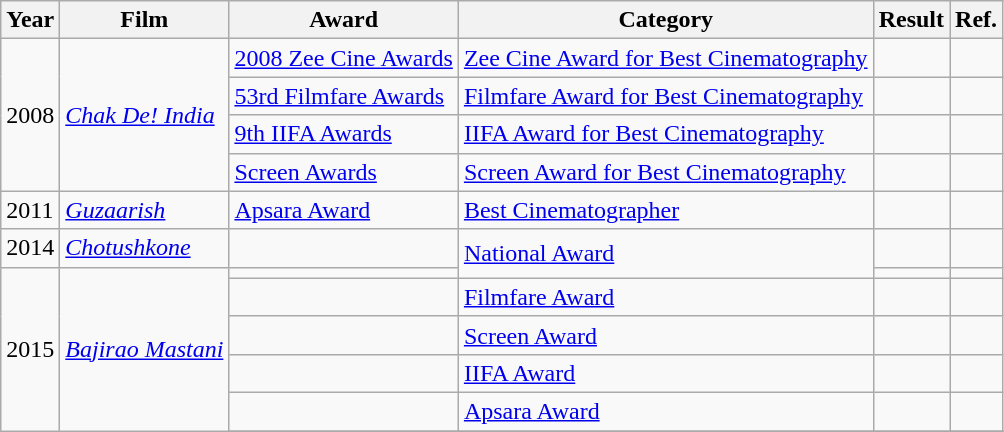<table class="wikitable">
<tr>
<th>Year</th>
<th>Film</th>
<th>Award</th>
<th>Category</th>
<th>Result</th>
<th>Ref.</th>
</tr>
<tr>
<td rowspan="4">2008</td>
<td rowspan="4"><em><a href='#'>Chak De! India</a></em></td>
<td><a href='#'>2008 Zee Cine Awards</a></td>
<td><a href='#'>Zee Cine Award for Best Cinematography</a></td>
<td></td>
<td></td>
</tr>
<tr>
<td><a href='#'>53rd Filmfare Awards</a></td>
<td><a href='#'>Filmfare Award for Best Cinematography</a></td>
<td></td>
<td></td>
</tr>
<tr>
<td><a href='#'>9th IIFA Awards</a></td>
<td><a href='#'>IIFA Award for Best Cinematography</a></td>
<td></td>
<td></td>
</tr>
<tr>
<td><a href='#'>Screen Awards</a></td>
<td><a href='#'>Screen Award for Best Cinematography</a></td>
<td></td>
<td></td>
</tr>
<tr>
<td>2011</td>
<td><em><a href='#'>Guzaarish</a></em></td>
<td><a href='#'>Apsara Award</a></td>
<td><a href='#'>Best Cinematographer</a></td>
<td></td>
<td></td>
</tr>
<tr>
<td>2014</td>
<td><em><a href='#'>Chotushkone</a></em></td>
<td></td>
<td rowspan="2"><a href='#'>National Award</a></td>
<td></td>
<td></td>
</tr>
<tr>
<td rowspan="6">2015</td>
<td rowspan="6"><em><a href='#'>Bajirao Mastani</a></em></td>
<td></td>
<td></td>
<td></td>
</tr>
<tr>
<td></td>
<td><a href='#'>Filmfare Award</a></td>
<td></td>
<td></td>
</tr>
<tr>
<td></td>
<td><a href='#'>Screen Award</a></td>
<td></td>
<td></td>
</tr>
<tr>
<td></td>
<td><a href='#'>IIFA Award</a></td>
<td></td>
<td></td>
</tr>
<tr>
<td></td>
<td><a href='#'>Apsara Award</a></td>
<td></td>
<td></td>
</tr>
<tr>
</tr>
</table>
